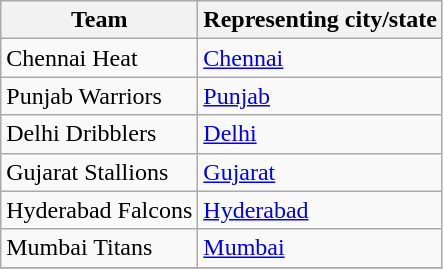<table class="wikitable">
<tr>
<th>Team</th>
<th>Representing city/state</th>
</tr>
<tr>
<td>Chennai Heat</td>
<td><a href='#'>Chennai</a></td>
</tr>
<tr>
<td>Punjab Warriors</td>
<td><a href='#'>Punjab</a></td>
</tr>
<tr>
<td>Delhi Dribblers</td>
<td><a href='#'>Delhi</a></td>
</tr>
<tr>
<td>Gujarat Stallions</td>
<td><a href='#'>Gujarat</a></td>
</tr>
<tr>
<td>Hyderabad Falcons</td>
<td><a href='#'>Hyderabad</a></td>
</tr>
<tr>
<td>Mumbai Titans</td>
<td><a href='#'>Mumbai</a></td>
</tr>
<tr>
</tr>
</table>
